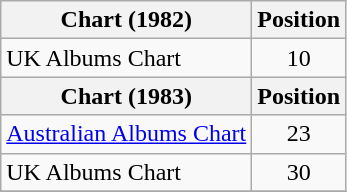<table class="wikitable" style="text-align:center;">
<tr>
<th>Chart (1982)</th>
<th>Position</th>
</tr>
<tr>
<td align="left">UK Albums Chart</td>
<td>10</td>
</tr>
<tr>
<th>Chart (1983)</th>
<th>Position</th>
</tr>
<tr>
<td align="left"><a href='#'>Australian Albums Chart</a></td>
<td>23</td>
</tr>
<tr>
<td align="left">UK Albums Chart</td>
<td>30</td>
</tr>
<tr>
</tr>
</table>
